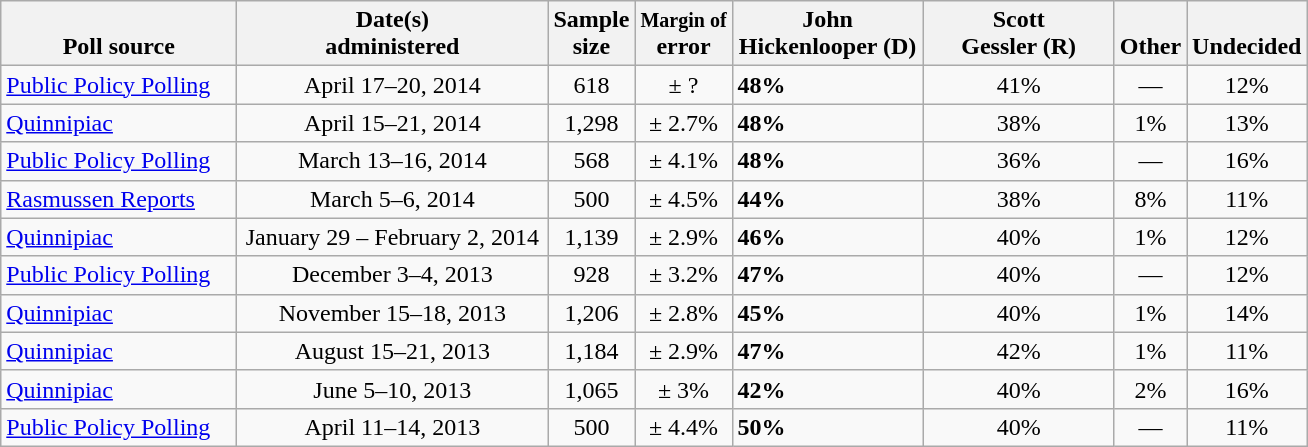<table class="wikitable">
<tr valign= bottom>
<th style="width:150px;">Poll source</th>
<th style="width:200px;">Date(s)<br>administered</th>
<th class=small>Sample<br>size</th>
<th><small>Margin of</small><br>error</th>
<th style="width:120px;">John<br>Hickenlooper (D)</th>
<th style="width:120px;">Scott<br>Gessler (R)</th>
<th style="width:40px;">Other</th>
<th style="width:40px;">Undecided</th>
</tr>
<tr>
<td><a href='#'>Public Policy Polling</a></td>
<td align=center>April 17–20, 2014</td>
<td align=center>618</td>
<td align=center>± ?</td>
<td><strong>48%</strong></td>
<td align=center>41%</td>
<td align=center>—</td>
<td align=center>12%</td>
</tr>
<tr>
<td><a href='#'>Quinnipiac</a></td>
<td align=center>April 15–21, 2014</td>
<td align=center>1,298</td>
<td align=center>± 2.7%</td>
<td><strong>48%</strong></td>
<td align=center>38%</td>
<td align=center>1%</td>
<td align=center>13%</td>
</tr>
<tr>
<td><a href='#'>Public Policy Polling</a></td>
<td align=center>March 13–16, 2014</td>
<td align=center>568</td>
<td align=center>± 4.1%</td>
<td><strong>48%</strong></td>
<td align=center>36%</td>
<td align=center>—</td>
<td align=center>16%</td>
</tr>
<tr>
<td><a href='#'>Rasmussen Reports</a></td>
<td align=center>March 5–6, 2014</td>
<td align=center>500</td>
<td align=center>± 4.5%</td>
<td><strong>44%</strong></td>
<td align=center>38%</td>
<td align=center>8%</td>
<td align=center>11%</td>
</tr>
<tr>
<td><a href='#'>Quinnipiac</a></td>
<td align=center>January 29 – February 2, 2014</td>
<td align=center>1,139</td>
<td align=center>± 2.9%</td>
<td><strong>46%</strong></td>
<td align=center>40%</td>
<td align=center>1%</td>
<td align=center>12%</td>
</tr>
<tr>
<td><a href='#'>Public Policy Polling</a></td>
<td align=center>December 3–4, 2013</td>
<td align=center>928</td>
<td align=center>± 3.2%</td>
<td><strong>47%</strong></td>
<td align=center>40%</td>
<td align=center>—</td>
<td align=center>12%</td>
</tr>
<tr>
<td><a href='#'>Quinnipiac</a></td>
<td align=center>November 15–18, 2013</td>
<td align=center>1,206</td>
<td align=center>± 2.8%</td>
<td><strong>45%</strong></td>
<td align=center>40%</td>
<td align=center>1%</td>
<td align=center>14%</td>
</tr>
<tr>
<td><a href='#'>Quinnipiac</a></td>
<td align=center>August 15–21, 2013</td>
<td align=center>1,184</td>
<td align=center>± 2.9%</td>
<td><strong>47%</strong></td>
<td align=center>42%</td>
<td align=center>1%</td>
<td align=center>11%</td>
</tr>
<tr>
<td><a href='#'>Quinnipiac</a></td>
<td align=center>June 5–10, 2013</td>
<td align=center>1,065</td>
<td align=center>± 3%</td>
<td><strong>42%</strong></td>
<td align=center>40%</td>
<td align=center>2%</td>
<td align=center>16%</td>
</tr>
<tr>
<td><a href='#'>Public Policy Polling</a></td>
<td align=center>April 11–14, 2013</td>
<td align=center>500</td>
<td align=center>± 4.4%</td>
<td><strong>50%</strong></td>
<td align=center>40%</td>
<td align=center>—</td>
<td align=center>11%</td>
</tr>
</table>
